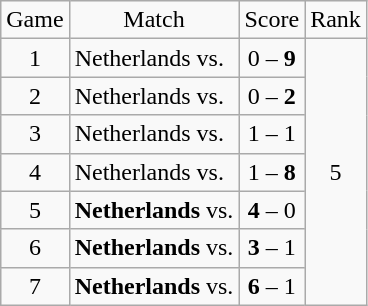<table class="wikitable">
<tr>
<td style="text-align:center;">Game</td>
<td style="text-align:center;">Match</td>
<td style="text-align:center;">Score</td>
<td style="text-align:center;">Rank</td>
</tr>
<tr>
<td style="text-align:center;">1</td>
<td>Netherlands vs. <strong></strong></td>
<td style="text-align:center;">0 – <strong>9</strong></td>
<td rowspan="7" style="text-align:center;">5</td>
</tr>
<tr>
<td style="text-align:center;">2</td>
<td>Netherlands vs. <strong></strong></td>
<td style="text-align:center;">0 – <strong>2</strong></td>
</tr>
<tr>
<td style="text-align:center;">3</td>
<td>Netherlands vs. </td>
<td style="text-align:center;">1 – 1</td>
</tr>
<tr>
<td style="text-align:center;">4</td>
<td>Netherlands vs. <strong></strong></td>
<td style="text-align:center;">1 – <strong>8</strong></td>
</tr>
<tr>
<td style="text-align:center;">5</td>
<td><strong>Netherlands</strong> vs. </td>
<td style="text-align:center;"><strong>4</strong> – 0</td>
</tr>
<tr>
<td style="text-align:center;">6</td>
<td><strong>Netherlands</strong> vs. </td>
<td style="text-align:center;"><strong>3</strong> – 1</td>
</tr>
<tr>
<td style="text-align:center;">7</td>
<td><strong>Netherlands</strong> vs. </td>
<td style="text-align:center;"><strong>6</strong> – 1</td>
</tr>
</table>
